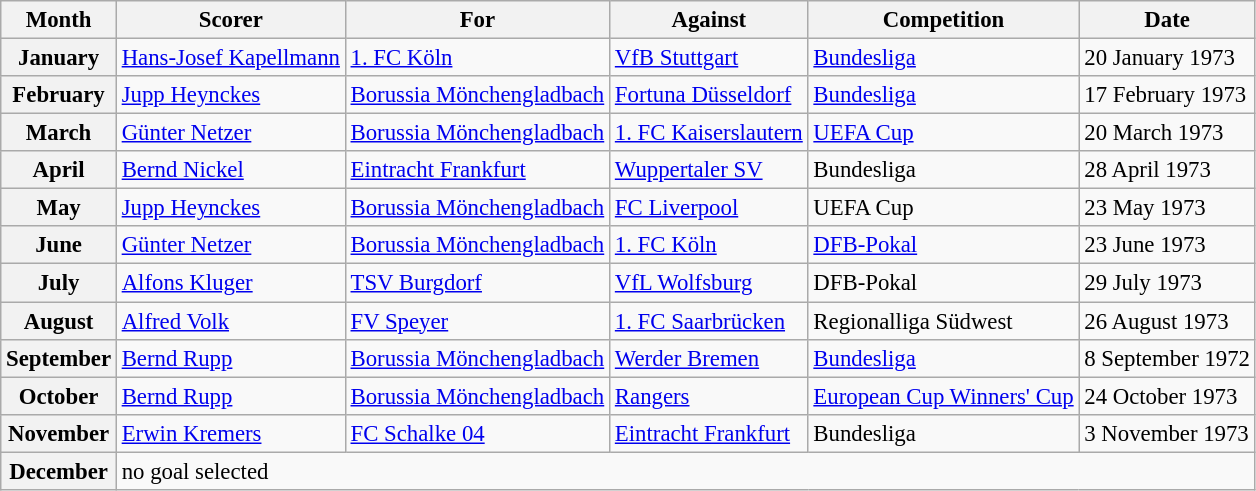<table class="wikitable" style="font-size: 95%;">
<tr>
<th>Month</th>
<th>Scorer</th>
<th>For</th>
<th>Against</th>
<th>Competition</th>
<th>Date</th>
</tr>
<tr>
<th>January</th>
<td><a href='#'>Hans-Josef Kapellmann</a></td>
<td><a href='#'>1. FC Köln</a></td>
<td><a href='#'>VfB Stuttgart</a></td>
<td><a href='#'>Bundesliga</a></td>
<td>20 January 1973</td>
</tr>
<tr>
<th>February</th>
<td><a href='#'>Jupp Heynckes</a></td>
<td><a href='#'>Borussia Mönchengladbach</a></td>
<td><a href='#'>Fortuna Düsseldorf</a></td>
<td><a href='#'>Bundesliga</a></td>
<td>17 February 1973</td>
</tr>
<tr -style="font-weight: bold;">
<th>March</th>
<td><a href='#'>Günter Netzer</a></td>
<td><a href='#'>Borussia Mönchengladbach</a></td>
<td><a href='#'>1. FC Kaiserslautern</a></td>
<td><a href='#'>UEFA Cup</a></td>
<td>20 March 1973</td>
</tr>
<tr>
<th>April</th>
<td><a href='#'>Bernd Nickel</a></td>
<td><a href='#'>Eintracht Frankfurt</a></td>
<td><a href='#'>Wuppertaler SV</a></td>
<td>Bundesliga</td>
<td>28 April 1973</td>
</tr>
<tr>
<th>May</th>
<td><a href='#'>Jupp Heynckes</a></td>
<td><a href='#'>Borussia Mönchengladbach</a></td>
<td><a href='#'>FC Liverpool</a></td>
<td>UEFA Cup</td>
<td>23 May 1973</td>
</tr>
<tr>
<th>June</th>
<td><a href='#'>Günter Netzer</a></td>
<td><a href='#'>Borussia Mönchengladbach</a></td>
<td><a href='#'>1. FC Köln</a></td>
<td><a href='#'>DFB-Pokal</a></td>
<td>23 June 1973</td>
</tr>
<tr>
<th>July</th>
<td><a href='#'>Alfons Kluger</a></td>
<td><a href='#'>TSV Burgdorf</a></td>
<td><a href='#'>VfL Wolfsburg</a></td>
<td>DFB-Pokal</td>
<td>29 July 1973</td>
</tr>
<tr>
<th>August</th>
<td><a href='#'>Alfred Volk</a></td>
<td><a href='#'>FV Speyer</a></td>
<td><a href='#'>1. FC Saarbrücken</a></td>
<td>Regionalliga Südwest</td>
<td>26 August 1973</td>
</tr>
<tr>
<th>September</th>
<td><a href='#'>Bernd Rupp</a></td>
<td><a href='#'>Borussia Mönchengladbach</a></td>
<td><a href='#'>Werder Bremen</a></td>
<td><a href='#'>Bundesliga</a></td>
<td>8 September 1972</td>
</tr>
<tr>
<th>October</th>
<td><a href='#'>Bernd Rupp</a></td>
<td><a href='#'>Borussia Mönchengladbach</a></td>
<td><a href='#'>Rangers</a></td>
<td><a href='#'>European Cup Winners' Cup</a></td>
<td>24 October 1973</td>
</tr>
<tr>
<th>November</th>
<td><a href='#'>Erwin Kremers</a></td>
<td><a href='#'>FC Schalke 04</a></td>
<td><a href='#'>Eintracht Frankfurt</a></td>
<td>Bundesliga</td>
<td>3 November 1973</td>
</tr>
<tr>
<th>December</th>
<td colspan="5">no goal selected</td>
</tr>
</table>
